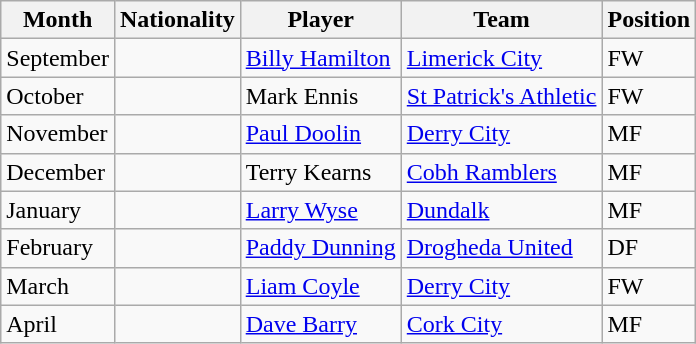<table class="wikitable sortable">
<tr>
<th>Month</th>
<th>Nationality</th>
<th>Player</th>
<th>Team</th>
<th>Position</th>
</tr>
<tr>
<td>September</td>
<td></td>
<td><a href='#'>Billy Hamilton</a></td>
<td><a href='#'>Limerick City</a></td>
<td>FW</td>
</tr>
<tr>
<td>October</td>
<td></td>
<td>Mark Ennis</td>
<td><a href='#'>St Patrick's Athletic</a></td>
<td>FW</td>
</tr>
<tr>
<td>November</td>
<td></td>
<td><a href='#'>Paul Doolin</a></td>
<td><a href='#'>Derry City</a></td>
<td>MF</td>
</tr>
<tr>
<td>December</td>
<td></td>
<td>Terry Kearns</td>
<td><a href='#'>Cobh Ramblers</a></td>
<td>MF</td>
</tr>
<tr>
<td>January</td>
<td></td>
<td><a href='#'>Larry Wyse</a></td>
<td><a href='#'>Dundalk</a></td>
<td>MF</td>
</tr>
<tr>
<td>February</td>
<td></td>
<td><a href='#'>Paddy Dunning</a></td>
<td><a href='#'>Drogheda United</a></td>
<td>DF</td>
</tr>
<tr>
<td>March</td>
<td></td>
<td><a href='#'>Liam Coyle</a></td>
<td><a href='#'>Derry City</a></td>
<td>FW</td>
</tr>
<tr>
<td>April</td>
<td></td>
<td><a href='#'>Dave Barry</a></td>
<td><a href='#'>Cork City</a></td>
<td>MF</td>
</tr>
</table>
